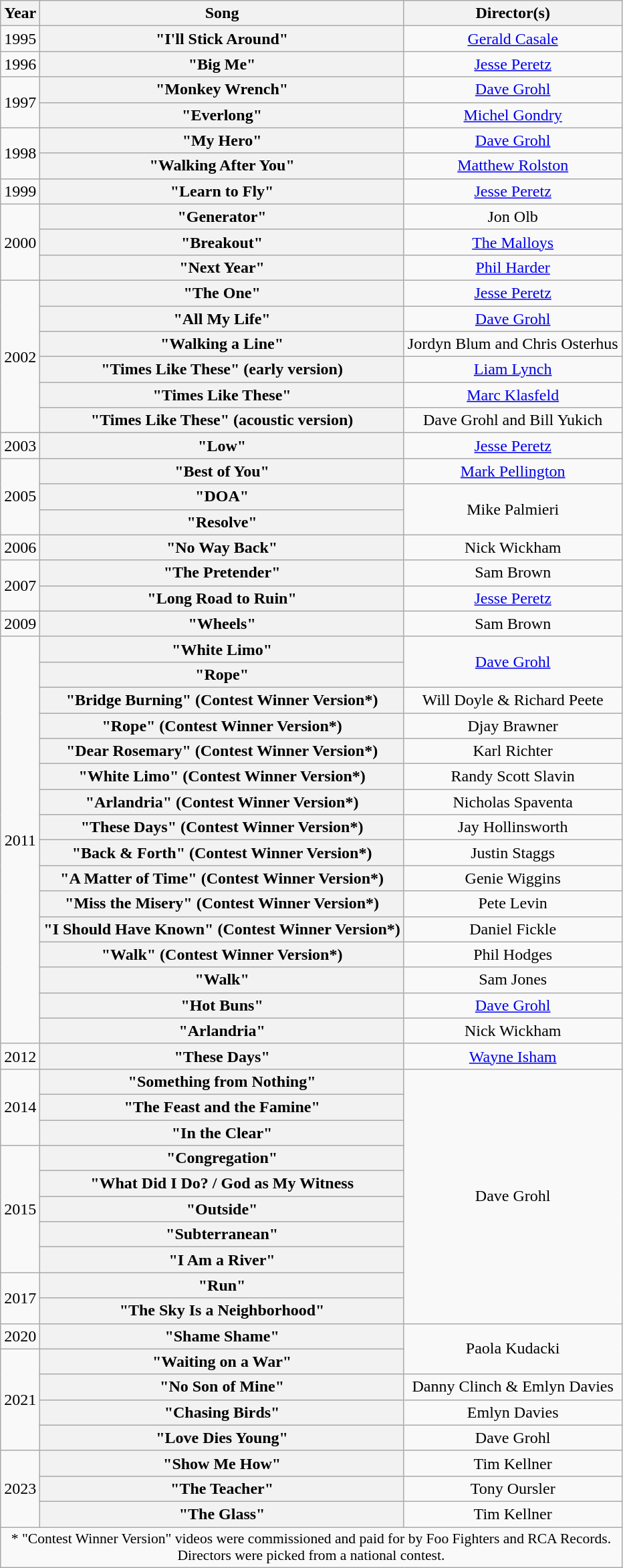<table class="wikitable plainrowheaders" style="text-align:center;">
<tr>
<th>Year</th>
<th>Song</th>
<th>Director(s)</th>
</tr>
<tr>
<td>1995</td>
<th scope="row">"I'll Stick Around"</th>
<td><a href='#'>Gerald Casale</a></td>
</tr>
<tr>
<td>1996</td>
<th scope="row">"Big Me"</th>
<td><a href='#'>Jesse Peretz</a></td>
</tr>
<tr>
<td rowspan="2">1997</td>
<th scope="row">"Monkey Wrench"</th>
<td><a href='#'>Dave Grohl</a></td>
</tr>
<tr>
<th scope="row">"Everlong"</th>
<td><a href='#'>Michel Gondry</a></td>
</tr>
<tr>
<td rowspan="2">1998</td>
<th scope="row">"My Hero"</th>
<td><a href='#'>Dave Grohl</a></td>
</tr>
<tr>
<th scope="row">"Walking After You"</th>
<td><a href='#'>Matthew Rolston</a></td>
</tr>
<tr>
<td>1999</td>
<th scope="row">"Learn to Fly"</th>
<td><a href='#'>Jesse Peretz</a></td>
</tr>
<tr>
<td rowspan="3">2000</td>
<th scope="row">"Generator"</th>
<td>Jon Olb</td>
</tr>
<tr>
<th scope="row">"Breakout"</th>
<td><a href='#'>The Malloys</a></td>
</tr>
<tr>
<th scope="row">"Next Year"</th>
<td><a href='#'>Phil Harder</a></td>
</tr>
<tr>
<td rowspan="6">2002</td>
<th scope="row">"The One"</th>
<td><a href='#'>Jesse Peretz</a></td>
</tr>
<tr>
<th scope="row">"All My Life"</th>
<td><a href='#'>Dave Grohl</a></td>
</tr>
<tr>
<th scope="row">"Walking a Line"</th>
<td>Jordyn Blum and Chris Osterhus</td>
</tr>
<tr>
<th scope="row">"Times Like These" (early version)</th>
<td><a href='#'>Liam Lynch</a></td>
</tr>
<tr>
<th scope="row">"Times Like These"</th>
<td><a href='#'>Marc Klasfeld</a></td>
</tr>
<tr>
<th scope="row">"Times Like These" (acoustic version)</th>
<td>Dave Grohl and Bill Yukich</td>
</tr>
<tr>
<td>2003</td>
<th scope="row">"Low"</th>
<td><a href='#'>Jesse Peretz</a></td>
</tr>
<tr>
<td rowspan="3">2005</td>
<th scope="row">"Best of You"</th>
<td><a href='#'>Mark Pellington</a></td>
</tr>
<tr>
<th scope="row">"DOA"</th>
<td rowspan="2">Mike Palmieri</td>
</tr>
<tr>
<th scope="row">"Resolve"</th>
</tr>
<tr>
<td>2006</td>
<th scope="row">"No Way Back"</th>
<td>Nick Wickham</td>
</tr>
<tr>
<td rowspan="2">2007</td>
<th scope="row">"The Pretender"</th>
<td>Sam Brown</td>
</tr>
<tr>
<th scope="row">"Long Road to Ruin"</th>
<td><a href='#'>Jesse Peretz</a></td>
</tr>
<tr>
<td>2009</td>
<th scope="row">"Wheels"</th>
<td>Sam Brown</td>
</tr>
<tr>
<td rowspan="16">2011</td>
<th scope="row">"White Limo"</th>
<td rowspan="2"><a href='#'>Dave Grohl</a></td>
</tr>
<tr>
<th scope="row">"Rope"</th>
</tr>
<tr>
<th scope="row">"Bridge Burning" (Contest Winner Version*)</th>
<td>Will Doyle & Richard Peete</td>
</tr>
<tr>
<th scope="row">"Rope" (Contest Winner Version*)</th>
<td>Djay Brawner</td>
</tr>
<tr>
<th scope="row">"Dear Rosemary" (Contest Winner Version*)</th>
<td>Karl Richter</td>
</tr>
<tr>
<th scope="row">"White Limo" (Contest Winner Version*)</th>
<td>Randy Scott Slavin</td>
</tr>
<tr>
<th scope="row">"Arlandria" (Contest Winner Version*)</th>
<td>Nicholas Spaventa</td>
</tr>
<tr>
<th scope="row">"These Days" (Contest Winner Version*)</th>
<td>Jay Hollinsworth</td>
</tr>
<tr>
<th scope="row">"Back & Forth" (Contest Winner Version*)</th>
<td>Justin Staggs</td>
</tr>
<tr>
<th scope="row">"A Matter of Time" (Contest Winner Version*)</th>
<td>Genie Wiggins</td>
</tr>
<tr>
<th scope="row">"Miss the Misery" (Contest Winner Version*)</th>
<td>Pete Levin</td>
</tr>
<tr>
<th scope="row">"I Should Have Known" (Contest Winner Version*)</th>
<td>Daniel Fickle</td>
</tr>
<tr>
<th scope="row">"Walk" (Contest Winner Version*)</th>
<td>Phil Hodges</td>
</tr>
<tr>
<th scope="row">"Walk"</th>
<td>Sam Jones</td>
</tr>
<tr>
<th scope="row">"Hot Buns"</th>
<td><a href='#'>Dave Grohl</a></td>
</tr>
<tr>
<th scope="row">"Arlandria"</th>
<td>Nick Wickham</td>
</tr>
<tr>
<td>2012</td>
<th scope="row">"These Days"</th>
<td><a href='#'>Wayne Isham</a></td>
</tr>
<tr>
<td rowspan="3">2014</td>
<th scope="row">"Something from Nothing"</th>
<td rowspan="10">Dave Grohl</td>
</tr>
<tr>
<th scope="row">"The Feast and the Famine"</th>
</tr>
<tr>
<th scope="row">"In the Clear"</th>
</tr>
<tr>
<td rowspan="5">2015</td>
<th scope="row"!scope="row">"Congregation"</th>
</tr>
<tr>
<th scope="row">"What Did I Do? / God as My Witness</th>
</tr>
<tr>
<th scope="row">"Outside"</th>
</tr>
<tr>
<th scope="row">"Subterranean"</th>
</tr>
<tr>
<th scope="row">"I Am a River"</th>
</tr>
<tr>
<td rowspan="2">2017</td>
<th scope="row">"Run"</th>
</tr>
<tr>
<th scope="row">"The Sky Is a Neighborhood"</th>
</tr>
<tr>
<td>2020</td>
<th scope="row">"Shame Shame"</th>
<td rowspan="2">Paola Kudacki</td>
</tr>
<tr>
<td rowspan="4">2021</td>
<th scope="row">"Waiting on a War"</th>
</tr>
<tr>
<th scope="row">"No Son of Mine"</th>
<td>Danny Clinch & Emlyn Davies</td>
</tr>
<tr>
<th scope="row">"Chasing Birds"</th>
<td>Emlyn Davies</td>
</tr>
<tr>
<th scope="row">"Love Dies Young"</th>
<td>Dave Grohl</td>
</tr>
<tr>
<td rowspan="3">2023</td>
<th scope="row">"Show Me How"</th>
<td>Tim Kellner</td>
</tr>
<tr>
<th scope="row">"The Teacher"</th>
<td>Tony Oursler</td>
</tr>
<tr>
<th scope="row">"The Glass"</th>
<td>Tim Kellner</td>
</tr>
<tr>
<td colspan="3" style="text-align:center; font-size:90%;">* "Contest Winner Version" videos were commissioned and paid for by Foo Fighters and RCA Records.<br>Directors were picked from a national contest.</td>
</tr>
</table>
